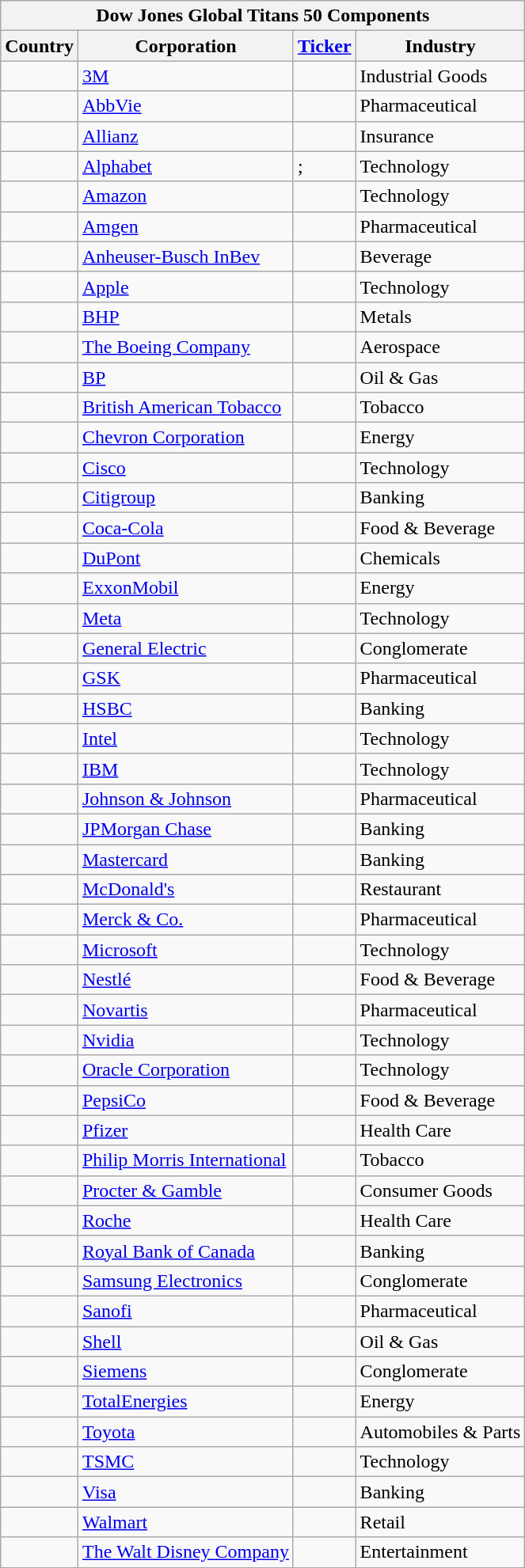<table class="wikitable sortable" border="1">
<tr>
<th colspan="4">Dow Jones Global Titans 50 Components</th>
</tr>
<tr>
<th>Country</th>
<th>Corporation</th>
<th><a href='#'>Ticker</a></th>
<th>Industry</th>
</tr>
<tr>
<td></td>
<td><a href='#'>3M</a></td>
<td></td>
<td>Industrial Goods</td>
</tr>
<tr>
<td></td>
<td><a href='#'>AbbVie</a></td>
<td></td>
<td>Pharmaceutical</td>
</tr>
<tr>
<td></td>
<td><a href='#'>Allianz</a></td>
<td></td>
<td>Insurance</td>
</tr>
<tr>
<td></td>
<td><a href='#'>Alphabet</a></td>
<td>; </td>
<td>Technology</td>
</tr>
<tr>
<td></td>
<td><a href='#'>Amazon</a></td>
<td></td>
<td>Technology</td>
</tr>
<tr>
<td></td>
<td><a href='#'>Amgen</a></td>
<td></td>
<td>Pharmaceutical</td>
</tr>
<tr>
<td></td>
<td><a href='#'>Anheuser-Busch InBev</a></td>
<td></td>
<td>Beverage</td>
</tr>
<tr>
<td></td>
<td><a href='#'>Apple</a></td>
<td></td>
<td>Technology</td>
</tr>
<tr>
<td></td>
<td><a href='#'>BHP</a></td>
<td></td>
<td>Metals</td>
</tr>
<tr>
<td></td>
<td><a href='#'>The Boeing Company</a></td>
<td></td>
<td>Aerospace</td>
</tr>
<tr>
<td></td>
<td><a href='#'>BP</a></td>
<td></td>
<td>Oil & Gas</td>
</tr>
<tr>
<td></td>
<td><a href='#'>British American Tobacco</a></td>
<td></td>
<td>Tobacco</td>
</tr>
<tr>
<td></td>
<td><a href='#'>Chevron Corporation</a></td>
<td></td>
<td>Energy</td>
</tr>
<tr>
<td></td>
<td><a href='#'>Cisco</a></td>
<td></td>
<td>Technology</td>
</tr>
<tr>
<td></td>
<td><a href='#'>Citigroup</a></td>
<td></td>
<td>Banking</td>
</tr>
<tr>
<td></td>
<td><a href='#'>Coca-Cola</a></td>
<td></td>
<td>Food & Beverage</td>
</tr>
<tr>
<td></td>
<td><a href='#'>DuPont</a></td>
<td></td>
<td>Chemicals</td>
</tr>
<tr>
<td></td>
<td><a href='#'>ExxonMobil</a></td>
<td></td>
<td>Energy</td>
</tr>
<tr>
<td></td>
<td><a href='#'>Meta</a></td>
<td></td>
<td>Technology</td>
</tr>
<tr>
<td></td>
<td><a href='#'>General Electric</a></td>
<td></td>
<td>Conglomerate</td>
</tr>
<tr>
<td></td>
<td><a href='#'>GSK</a></td>
<td></td>
<td>Pharmaceutical</td>
</tr>
<tr>
<td></td>
<td><a href='#'>HSBC</a></td>
<td></td>
<td>Banking</td>
</tr>
<tr>
<td></td>
<td><a href='#'>Intel</a></td>
<td></td>
<td>Technology</td>
</tr>
<tr>
<td></td>
<td><a href='#'>IBM</a></td>
<td></td>
<td>Technology</td>
</tr>
<tr>
<td></td>
<td><a href='#'>Johnson & Johnson</a></td>
<td></td>
<td>Pharmaceutical</td>
</tr>
<tr>
<td></td>
<td><a href='#'>JPMorgan Chase</a></td>
<td></td>
<td>Banking</td>
</tr>
<tr>
<td></td>
<td><a href='#'>Mastercard</a></td>
<td></td>
<td>Banking</td>
</tr>
<tr>
<td></td>
<td><a href='#'>McDonald's</a></td>
<td></td>
<td>Restaurant</td>
</tr>
<tr>
<td></td>
<td><a href='#'>Merck & Co.</a></td>
<td></td>
<td>Pharmaceutical</td>
</tr>
<tr>
<td></td>
<td><a href='#'>Microsoft</a></td>
<td></td>
<td>Technology</td>
</tr>
<tr>
<td></td>
<td><a href='#'>Nestlé</a></td>
<td></td>
<td>Food & Beverage</td>
</tr>
<tr>
<td></td>
<td><a href='#'>Novartis</a></td>
<td></td>
<td>Pharmaceutical</td>
</tr>
<tr>
<td></td>
<td><a href='#'>Nvidia</a></td>
<td></td>
<td>Technology</td>
</tr>
<tr>
<td></td>
<td><a href='#'>Oracle Corporation</a></td>
<td></td>
<td>Technology</td>
</tr>
<tr>
<td></td>
<td><a href='#'>PepsiCo</a></td>
<td></td>
<td>Food & Beverage</td>
</tr>
<tr>
<td></td>
<td><a href='#'>Pfizer</a></td>
<td></td>
<td>Health Care</td>
</tr>
<tr>
<td></td>
<td><a href='#'>Philip Morris International</a></td>
<td></td>
<td>Tobacco</td>
</tr>
<tr>
<td></td>
<td><a href='#'>Procter & Gamble</a></td>
<td></td>
<td>Consumer Goods</td>
</tr>
<tr>
<td></td>
<td><a href='#'>Roche</a></td>
<td></td>
<td>Health Care</td>
</tr>
<tr>
<td></td>
<td><a href='#'>Royal Bank of Canada</a></td>
<td></td>
<td>Banking</td>
</tr>
<tr>
<td></td>
<td><a href='#'>Samsung Electronics</a></td>
<td></td>
<td>Conglomerate</td>
</tr>
<tr>
<td></td>
<td><a href='#'>Sanofi</a></td>
<td></td>
<td>Pharmaceutical</td>
</tr>
<tr>
<td></td>
<td><a href='#'>Shell</a></td>
<td></td>
<td>Oil & Gas</td>
</tr>
<tr>
<td></td>
<td><a href='#'>Siemens</a></td>
<td></td>
<td>Conglomerate</td>
</tr>
<tr>
<td></td>
<td><a href='#'>TotalEnergies</a></td>
<td></td>
<td>Energy</td>
</tr>
<tr>
<td></td>
<td><a href='#'>Toyota</a></td>
<td></td>
<td>Automobiles & Parts</td>
</tr>
<tr>
<td></td>
<td><a href='#'>TSMC</a></td>
<td></td>
<td>Technology</td>
</tr>
<tr>
<td></td>
<td><a href='#'>Visa</a></td>
<td></td>
<td>Banking</td>
</tr>
<tr>
<td></td>
<td><a href='#'>Walmart</a></td>
<td></td>
<td>Retail</td>
</tr>
<tr>
<td></td>
<td><a href='#'>The Walt Disney Company</a></td>
<td></td>
<td>Entertainment</td>
</tr>
<tr>
</tr>
</table>
